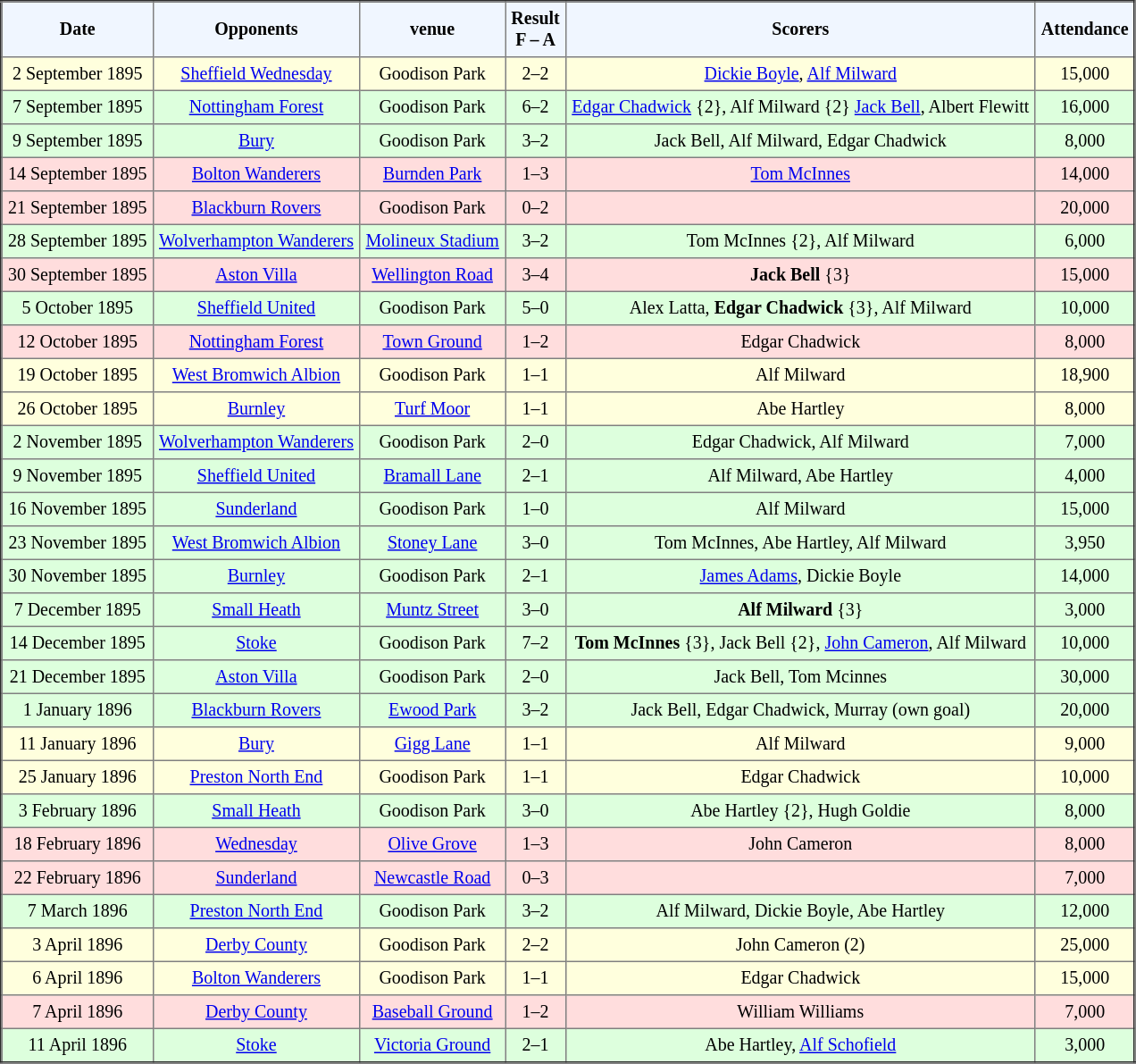<table border="2" cellpadding="4" style="border-collapse:collapse; text-align:center; font-size:smaller;">
<tr style="background:#f0f6ff;">
<th><strong>Date</strong></th>
<th><strong>Opponents</strong></th>
<th><strong>venue</strong></th>
<th><strong>Result<br>F – A</strong></th>
<th><strong>Scorers</strong></th>
<th><strong>Attendance</strong></th>
</tr>
<tr style="background:#ffd;">
<td>2 September 1895</td>
<td><a href='#'>Sheffield Wednesday</a></td>
<td>Goodison Park</td>
<td>2–2</td>
<td><a href='#'>Dickie Boyle</a>, <a href='#'>Alf Milward</a></td>
<td>15,000</td>
</tr>
<tr style="background:#dfd;">
<td>7 September 1895</td>
<td><a href='#'>Nottingham Forest</a></td>
<td>Goodison Park</td>
<td>6–2</td>
<td><a href='#'>Edgar Chadwick</a> {2}, Alf Milward {2} <a href='#'>Jack Bell</a>, Albert Flewitt</td>
<td>16,000</td>
</tr>
<tr style="background:#dfd;">
<td>9 September 1895</td>
<td><a href='#'>Bury</a></td>
<td>Goodison Park</td>
<td>3–2</td>
<td>Jack Bell, Alf Milward, Edgar Chadwick</td>
<td>8,000</td>
</tr>
<tr style="background:#fdd;">
<td>14 September 1895</td>
<td><a href='#'>Bolton Wanderers</a></td>
<td><a href='#'>Burnden Park</a></td>
<td>1–3</td>
<td><a href='#'>Tom McInnes</a></td>
<td>14,000</td>
</tr>
<tr style="background:#fdd;">
<td>21 September 1895</td>
<td><a href='#'>Blackburn Rovers</a></td>
<td>Goodison Park</td>
<td>0–2</td>
<td></td>
<td>20,000</td>
</tr>
<tr style="background:#dfd;">
<td>28 September 1895</td>
<td><a href='#'>Wolverhampton Wanderers</a></td>
<td><a href='#'>Molineux Stadium</a></td>
<td>3–2</td>
<td>Tom McInnes {2}, Alf Milward</td>
<td>6,000</td>
</tr>
<tr style="background:#fdd;">
<td>30 September 1895</td>
<td><a href='#'>Aston Villa</a></td>
<td><a href='#'>Wellington Road</a></td>
<td>3–4</td>
<td><strong>Jack Bell</strong> {3}</td>
<td>15,000</td>
</tr>
<tr style="background:#dfd;">
<td>5 October 1895</td>
<td><a href='#'>Sheffield United</a></td>
<td>Goodison Park</td>
<td>5–0</td>
<td>Alex Latta, <strong>Edgar Chadwick</strong> {3}, Alf Milward</td>
<td>10,000</td>
</tr>
<tr style="background:#fdd;">
<td>12 October 1895</td>
<td><a href='#'>Nottingham Forest</a></td>
<td><a href='#'>Town Ground</a></td>
<td>1–2</td>
<td>Edgar Chadwick</td>
<td>8,000</td>
</tr>
<tr style="background:#ffd;">
<td>19 October 1895</td>
<td><a href='#'>West Bromwich Albion</a></td>
<td>Goodison Park</td>
<td>1–1</td>
<td>Alf Milward</td>
<td>18,900</td>
</tr>
<tr style="background:#ffd;">
<td>26 October 1895</td>
<td><a href='#'>Burnley</a></td>
<td><a href='#'>Turf Moor</a></td>
<td>1–1</td>
<td>Abe Hartley</td>
<td>8,000</td>
</tr>
<tr style="background:#dfd;">
<td>2 November 1895</td>
<td><a href='#'>Wolverhampton Wanderers</a></td>
<td>Goodison Park</td>
<td>2–0</td>
<td>Edgar Chadwick, Alf Milward</td>
<td>7,000</td>
</tr>
<tr style="background:#dfd;">
<td>9 November 1895</td>
<td><a href='#'>Sheffield United</a></td>
<td><a href='#'>Bramall Lane</a></td>
<td>2–1</td>
<td>Alf Milward, Abe Hartley</td>
<td>4,000</td>
</tr>
<tr style="background:#dfd;">
<td>16 November 1895</td>
<td><a href='#'>Sunderland</a></td>
<td>Goodison Park</td>
<td>1–0</td>
<td>Alf Milward</td>
<td>15,000</td>
</tr>
<tr style="background:#dfd;">
<td>23 November 1895</td>
<td><a href='#'>West Bromwich Albion</a></td>
<td><a href='#'>Stoney Lane</a></td>
<td>3–0</td>
<td>Tom McInnes, Abe Hartley, Alf Milward</td>
<td>3,950</td>
</tr>
<tr style="background:#dfd;">
<td>30 November 1895</td>
<td><a href='#'>Burnley</a></td>
<td>Goodison Park</td>
<td>2–1</td>
<td><a href='#'>James Adams</a>, Dickie Boyle</td>
<td>14,000</td>
</tr>
<tr style="background:#dfd;">
<td>7 December 1895</td>
<td><a href='#'>Small Heath</a></td>
<td><a href='#'>Muntz Street</a></td>
<td>3–0</td>
<td><strong>Alf Milward</strong> {3}</td>
<td>3,000</td>
</tr>
<tr style="background:#dfd;">
<td>14 December 1895</td>
<td><a href='#'>Stoke</a></td>
<td>Goodison Park</td>
<td>7–2</td>
<td><strong>Tom McInnes</strong> {3}, Jack Bell {2}, <a href='#'>John Cameron</a>, Alf Milward</td>
<td>10,000</td>
</tr>
<tr style="background:#dfd;">
<td>21 December 1895</td>
<td><a href='#'>Aston Villa</a></td>
<td>Goodison Park</td>
<td>2–0</td>
<td>Jack Bell, Tom Mcinnes</td>
<td>30,000</td>
</tr>
<tr style="background:#dfd;">
<td>1 January 1896</td>
<td><a href='#'>Blackburn Rovers</a></td>
<td><a href='#'>Ewood Park</a></td>
<td>3–2</td>
<td>Jack Bell, Edgar Chadwick, Murray (own goal)</td>
<td>20,000</td>
</tr>
<tr style="background:#ffd;">
<td>11 January 1896</td>
<td><a href='#'>Bury</a></td>
<td><a href='#'>Gigg Lane</a></td>
<td>1–1</td>
<td>Alf Milward</td>
<td>9,000</td>
</tr>
<tr style="background:#ffd;">
<td>25 January 1896</td>
<td><a href='#'>Preston North End</a></td>
<td>Goodison Park</td>
<td>1–1</td>
<td>Edgar Chadwick</td>
<td>10,000</td>
</tr>
<tr style="background:#dfd;">
<td>3 February 1896</td>
<td><a href='#'>Small Heath</a></td>
<td>Goodison Park</td>
<td>3–0</td>
<td>Abe Hartley {2}, Hugh Goldie</td>
<td>8,000</td>
</tr>
<tr style="background:#fdd;">
<td>18 February 1896</td>
<td><a href='#'>Wednesday</a></td>
<td><a href='#'>Olive Grove</a></td>
<td>1–3</td>
<td>John Cameron</td>
<td>8,000</td>
</tr>
<tr style="background:#fdd;">
<td>22 February 1896</td>
<td><a href='#'>Sunderland</a></td>
<td><a href='#'>Newcastle Road</a></td>
<td>0–3</td>
<td></td>
<td>7,000</td>
</tr>
<tr style="background:#dfd;">
<td>7 March 1896</td>
<td><a href='#'>Preston North End</a></td>
<td>Goodison Park</td>
<td>3–2</td>
<td>Alf Milward, Dickie Boyle, Abe Hartley</td>
<td>12,000</td>
</tr>
<tr style="background:#ffd;">
<td>3 April 1896</td>
<td><a href='#'>Derby County</a></td>
<td>Goodison Park</td>
<td>2–2</td>
<td>John Cameron (2)</td>
<td>25,000</td>
</tr>
<tr style="background:#ffd;">
<td>6 April 1896</td>
<td><a href='#'>Bolton Wanderers</a></td>
<td>Goodison Park</td>
<td>1–1</td>
<td>Edgar Chadwick</td>
<td>15,000</td>
</tr>
<tr style="background:#fdd;">
<td>7 April 1896</td>
<td><a href='#'>Derby County</a></td>
<td><a href='#'>Baseball Ground</a></td>
<td>1–2</td>
<td>William Williams</td>
<td>7,000</td>
</tr>
<tr style="background:#dfd;">
<td>11 April 1896</td>
<td><a href='#'>Stoke</a></td>
<td><a href='#'>Victoria Ground</a></td>
<td>2–1</td>
<td>Abe Hartley, <a href='#'>Alf Schofield</a></td>
<td>3,000</td>
</tr>
</table>
